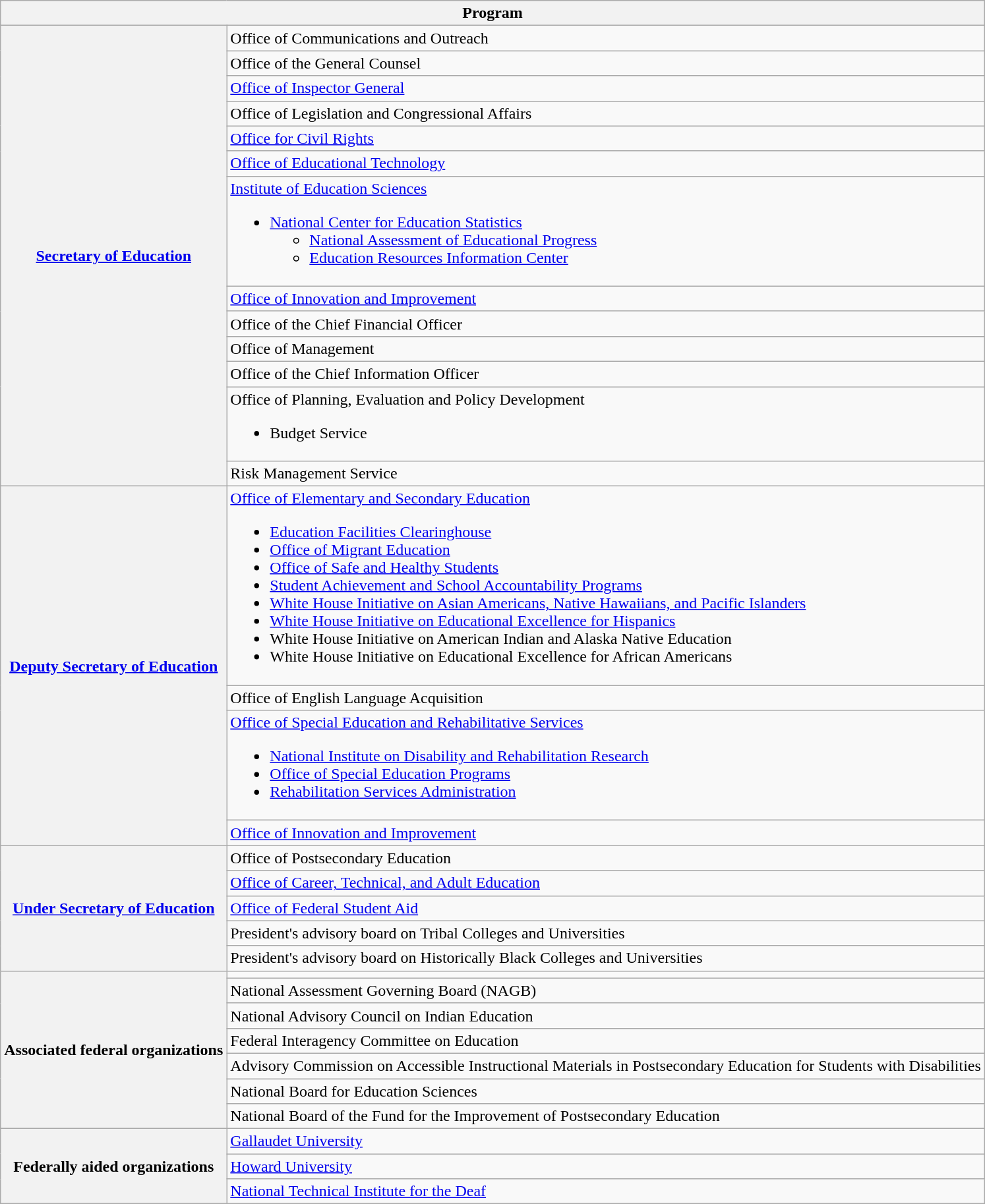<table class="wikitable sortable">
<tr>
<th scope="col" colspan="2">Program</th>
</tr>
<tr>
<th scope="row" rowspan="13"><a href='#'>Secretary of Education</a></th>
<td>Office of Communications and Outreach</td>
</tr>
<tr>
<td>Office of the General Counsel</td>
</tr>
<tr>
<td><a href='#'>Office of Inspector General</a></td>
</tr>
<tr>
<td>Office of Legislation and Congressional Affairs</td>
</tr>
<tr>
<td><a href='#'>Office for Civil Rights</a></td>
</tr>
<tr>
<td><a href='#'>Office of Educational Technology</a></td>
</tr>
<tr>
<td><a href='#'>Institute of Education Sciences</a><br><ul><li><a href='#'>National Center for Education Statistics</a><ul><li><a href='#'>National Assessment of Educational Progress</a></li><li><a href='#'>Education Resources Information Center</a></li></ul></li></ul></td>
</tr>
<tr>
<td><a href='#'>Office of Innovation and Improvement</a></td>
</tr>
<tr>
<td>Office of the Chief Financial Officer</td>
</tr>
<tr>
<td>Office of Management</td>
</tr>
<tr>
<td>Office of the Chief Information Officer</td>
</tr>
<tr>
<td>Office of Planning, Evaluation and Policy Development<br><ul><li>Budget Service</li></ul></td>
</tr>
<tr>
<td>Risk Management Service</td>
</tr>
<tr>
<th scope="row" rowspan="4"><a href='#'>Deputy Secretary of Education</a></th>
<td><a href='#'>Office of Elementary and Secondary Education</a><br><ul><li><a href='#'>Education Facilities Clearinghouse</a></li><li><a href='#'>Office of Migrant Education</a></li><li><a href='#'>Office of Safe and Healthy Students</a></li><li><a href='#'>Student Achievement and School Accountability Programs</a></li><li><a href='#'>White House Initiative on Asian Americans, Native Hawaiians, and Pacific Islanders</a></li><li><a href='#'>White House Initiative on Educational Excellence for Hispanics</a></li><li>White House Initiative on American Indian and Alaska Native Education</li><li>White House Initiative on Educational Excellence for African Americans</li></ul></td>
</tr>
<tr>
<td>Office of English Language Acquisition</td>
</tr>
<tr>
<td><a href='#'>Office of Special Education and Rehabilitative Services</a><br><ul><li><a href='#'>National Institute on Disability and Rehabilitation Research</a></li><li><a href='#'>Office of Special Education Programs</a></li><li><a href='#'>Rehabilitation Services Administration</a></li></ul></td>
</tr>
<tr>
<td><a href='#'>Office of Innovation and Improvement</a></td>
</tr>
<tr>
<th scope="row" rowspan="5"><a href='#'>Under Secretary of Education</a></th>
<td>Office of Postsecondary Education</td>
</tr>
<tr>
<td><a href='#'>Office of Career, Technical, and Adult Education</a></td>
</tr>
<tr>
<td><a href='#'>Office of Federal Student Aid</a></td>
</tr>
<tr>
<td>President's advisory board on Tribal Colleges and Universities</td>
</tr>
<tr>
<td>President's advisory board on Historically Black Colleges and Universities</td>
</tr>
<tr>
<th scope="row" rowspan="7">Associated federal organizations</th>
<td></td>
</tr>
<tr>
<td>National Assessment Governing Board (NAGB)</td>
</tr>
<tr>
<td>National Advisory Council on Indian Education</td>
</tr>
<tr>
<td>Federal Interagency Committee on Education</td>
</tr>
<tr>
<td>Advisory Commission on Accessible Instructional Materials in Postsecondary Education for Students with Disabilities</td>
</tr>
<tr>
<td>National Board for Education Sciences</td>
</tr>
<tr>
<td>National Board of the Fund for the Improvement of Postsecondary Education</td>
</tr>
<tr>
<th scope="row" rowspan="3">Federally aided organizations</th>
<td><a href='#'>Gallaudet University</a></td>
</tr>
<tr>
<td><a href='#'>Howard University</a></td>
</tr>
<tr>
<td><a href='#'>National Technical Institute for the Deaf</a></td>
</tr>
</table>
